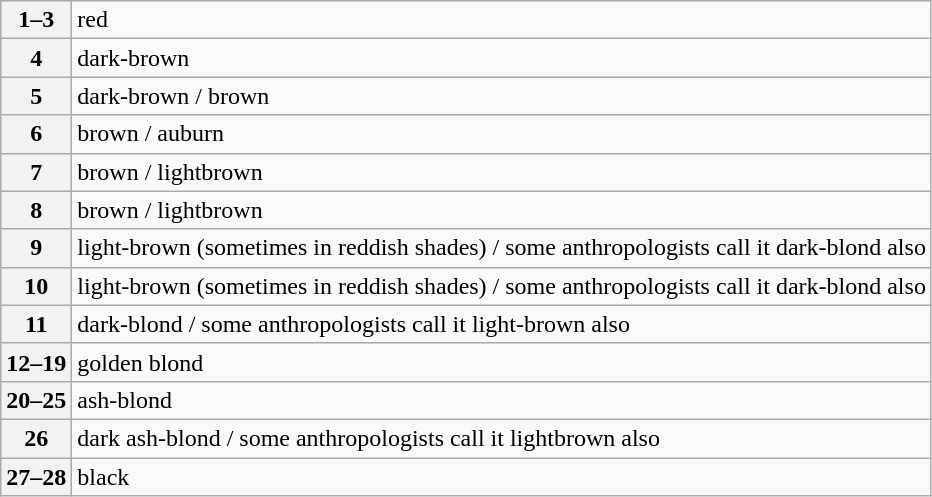<table class="wikitable">
<tr>
<th>1–3</th>
<td>red</td>
</tr>
<tr>
<th>4</th>
<td>dark-brown</td>
</tr>
<tr>
<th>5</th>
<td>dark-brown / brown</td>
</tr>
<tr>
<th>6</th>
<td>brown / auburn</td>
</tr>
<tr>
<th>7</th>
<td>brown / lightbrown</td>
</tr>
<tr>
<th>8</th>
<td>brown / lightbrown</td>
</tr>
<tr>
<th>9</th>
<td>light-brown (sometimes in reddish shades) / some anthropologists call it dark-blond also</td>
</tr>
<tr>
<th>10</th>
<td>light-brown (sometimes in reddish shades) / some anthropologists call it dark-blond also</td>
</tr>
<tr>
<th>11</th>
<td>dark-blond / some anthropologists call it light-brown also</td>
</tr>
<tr>
<th>12–19</th>
<td>golden blond</td>
</tr>
<tr>
<th>20–25</th>
<td>ash-blond</td>
</tr>
<tr>
<th>26</th>
<td>dark ash-blond / some anthropologists call it lightbrown also</td>
</tr>
<tr>
<th>27–28</th>
<td>black</td>
</tr>
</table>
